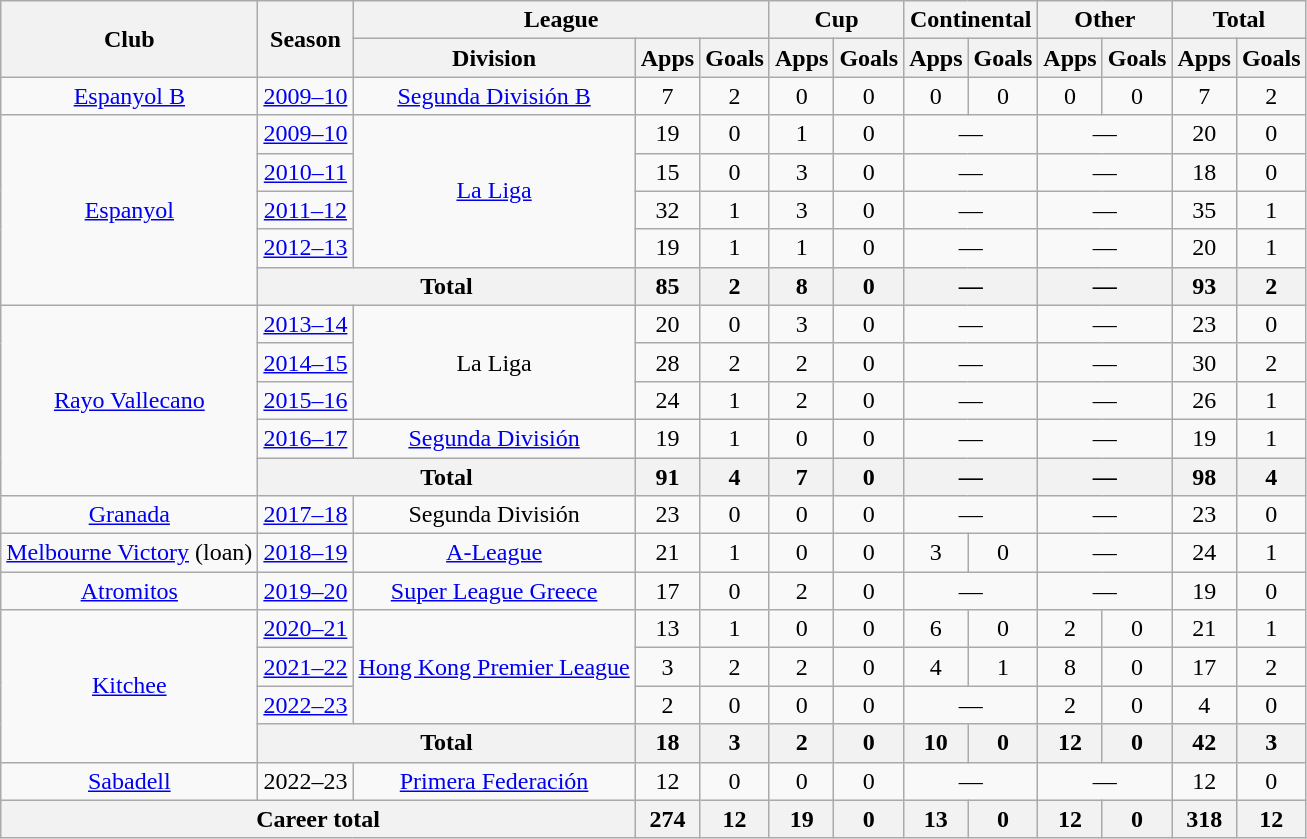<table class="wikitable" style="text-align:center">
<tr>
<th rowspan="2">Club</th>
<th rowspan="2">Season</th>
<th colspan="3">League</th>
<th colspan="2">Cup</th>
<th colspan="2">Continental</th>
<th colspan="2">Other</th>
<th colspan="2">Total</th>
</tr>
<tr>
<th>Division</th>
<th>Apps</th>
<th>Goals</th>
<th>Apps</th>
<th>Goals</th>
<th>Apps</th>
<th>Goals</th>
<th>Apps</th>
<th>Goals</th>
<th>Apps</th>
<th>Goals</th>
</tr>
<tr>
<td><a href='#'>Espanyol B</a></td>
<td><a href='#'>2009–10</a></td>
<td><a href='#'>Segunda División B</a></td>
<td>7</td>
<td>2</td>
<td>0</td>
<td>0</td>
<td>0</td>
<td>0</td>
<td>0</td>
<td>0</td>
<td>7</td>
<td>2</td>
</tr>
<tr>
<td rowspan="5"><a href='#'>Espanyol</a></td>
<td><a href='#'>2009–10</a></td>
<td rowspan="4"><a href='#'>La Liga</a></td>
<td>19</td>
<td>0</td>
<td>1</td>
<td>0</td>
<td colspan="2">—</td>
<td colspan="2">—</td>
<td>20</td>
<td>0</td>
</tr>
<tr>
<td><a href='#'>2010–11</a></td>
<td>15</td>
<td>0</td>
<td>3</td>
<td>0</td>
<td colspan="2">—</td>
<td colspan="2">—</td>
<td>18</td>
<td>0</td>
</tr>
<tr>
<td><a href='#'>2011–12</a></td>
<td>32</td>
<td>1</td>
<td>3</td>
<td>0</td>
<td colspan="2">—</td>
<td colspan="2">—</td>
<td>35</td>
<td>1</td>
</tr>
<tr>
<td><a href='#'>2012–13</a></td>
<td>19</td>
<td>1</td>
<td>1</td>
<td>0</td>
<td colspan="2">—</td>
<td colspan="2">—</td>
<td>20</td>
<td>1</td>
</tr>
<tr>
<th colspan="2">Total</th>
<th>85</th>
<th>2</th>
<th>8</th>
<th>0</th>
<th colspan="2">—</th>
<th colspan="2">—</th>
<th>93</th>
<th>2</th>
</tr>
<tr>
<td rowspan="5"><a href='#'>Rayo Vallecano</a></td>
<td><a href='#'>2013–14</a></td>
<td rowspan="3">La Liga</td>
<td>20</td>
<td>0</td>
<td>3</td>
<td>0</td>
<td colspan="2">—</td>
<td colspan="2">—</td>
<td>23</td>
<td>0</td>
</tr>
<tr>
<td><a href='#'>2014–15</a></td>
<td>28</td>
<td>2</td>
<td>2</td>
<td>0</td>
<td colspan="2">—</td>
<td colspan="2">—</td>
<td>30</td>
<td>2</td>
</tr>
<tr>
<td><a href='#'>2015–16</a></td>
<td>24</td>
<td>1</td>
<td>2</td>
<td>0</td>
<td colspan="2">—</td>
<td colspan="2">—</td>
<td>26</td>
<td>1</td>
</tr>
<tr>
<td><a href='#'>2016–17</a></td>
<td><a href='#'>Segunda División</a></td>
<td>19</td>
<td>1</td>
<td>0</td>
<td>0</td>
<td colspan="2">—</td>
<td colspan="2">—</td>
<td>19</td>
<td>1</td>
</tr>
<tr>
<th colspan="2">Total</th>
<th>91</th>
<th>4</th>
<th>7</th>
<th>0</th>
<th colspan="2">—</th>
<th colspan="2">—</th>
<th>98</th>
<th>4</th>
</tr>
<tr>
<td><a href='#'>Granada</a></td>
<td><a href='#'>2017–18</a></td>
<td>Segunda División</td>
<td>23</td>
<td>0</td>
<td>0</td>
<td>0</td>
<td colspan="2">—</td>
<td colspan="2">—</td>
<td>23</td>
<td>0</td>
</tr>
<tr>
<td><a href='#'>Melbourne Victory</a> (loan)</td>
<td><a href='#'>2018–19</a></td>
<td><a href='#'>A-League</a></td>
<td>21</td>
<td>1</td>
<td>0</td>
<td>0</td>
<td>3</td>
<td>0</td>
<td colspan="2">—</td>
<td>24</td>
<td>1</td>
</tr>
<tr>
<td><a href='#'>Atromitos</a></td>
<td><a href='#'>2019–20</a></td>
<td><a href='#'>Super League Greece</a></td>
<td>17</td>
<td>0</td>
<td>2</td>
<td>0</td>
<td colspan="2">—</td>
<td colspan="2">—</td>
<td>19</td>
<td>0</td>
</tr>
<tr>
<td rowspan="4"><a href='#'>Kitchee</a></td>
<td><a href='#'>2020–21</a></td>
<td rowspan="3"><a href='#'>Hong Kong Premier League</a></td>
<td>13</td>
<td>1</td>
<td>0</td>
<td>0</td>
<td>6</td>
<td>0</td>
<td>2</td>
<td>0</td>
<td>21</td>
<td>1</td>
</tr>
<tr>
<td><a href='#'>2021–22</a></td>
<td>3</td>
<td>2</td>
<td>2</td>
<td>0</td>
<td>4</td>
<td>1</td>
<td>8</td>
<td>0</td>
<td>17</td>
<td>2</td>
</tr>
<tr>
<td><a href='#'>2022–23</a></td>
<td>2</td>
<td>0</td>
<td>0</td>
<td>0</td>
<td colspan="2">—</td>
<td>2</td>
<td>0</td>
<td>4</td>
<td>0</td>
</tr>
<tr>
<th colspan="2">Total</th>
<th>18</th>
<th>3</th>
<th>2</th>
<th>0</th>
<th>10</th>
<th>0</th>
<th>12</th>
<th>0</th>
<th>42</th>
<th>3</th>
</tr>
<tr>
<td><a href='#'>Sabadell</a></td>
<td>2022–23</td>
<td><a href='#'>Primera Federación</a></td>
<td>12</td>
<td>0</td>
<td>0</td>
<td>0</td>
<td colspan="2">—</td>
<td colspan="2">—</td>
<td>12</td>
<td>0</td>
</tr>
<tr>
<th colspan="3">Career total</th>
<th>274</th>
<th>12</th>
<th>19</th>
<th>0</th>
<th>13</th>
<th>0</th>
<th>12</th>
<th>0</th>
<th>318</th>
<th>12</th>
</tr>
</table>
